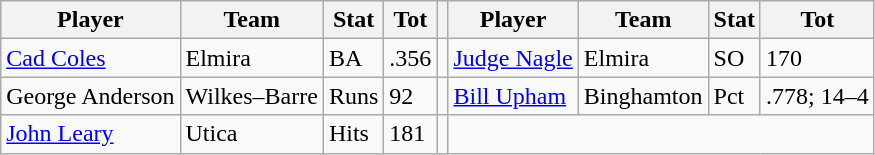<table class="wikitable">
<tr>
<th>Player</th>
<th>Team</th>
<th>Stat</th>
<th>Tot</th>
<th></th>
<th>Player</th>
<th>Team</th>
<th>Stat</th>
<th>Tot</th>
</tr>
<tr>
<td><a href='#'>Cad Coles</a></td>
<td>Elmira</td>
<td>BA</td>
<td>.356</td>
<td></td>
<td><a href='#'>Judge Nagle</a></td>
<td>Elmira</td>
<td>SO</td>
<td>170</td>
</tr>
<tr>
<td>George Anderson</td>
<td>Wilkes–Barre</td>
<td>Runs</td>
<td>92</td>
<td></td>
<td><a href='#'>Bill Upham</a></td>
<td>Binghamton</td>
<td>Pct</td>
<td>.778; 14–4</td>
</tr>
<tr>
<td><a href='#'>John Leary</a></td>
<td>Utica</td>
<td>Hits</td>
<td>181</td>
<td></td>
</tr>
</table>
